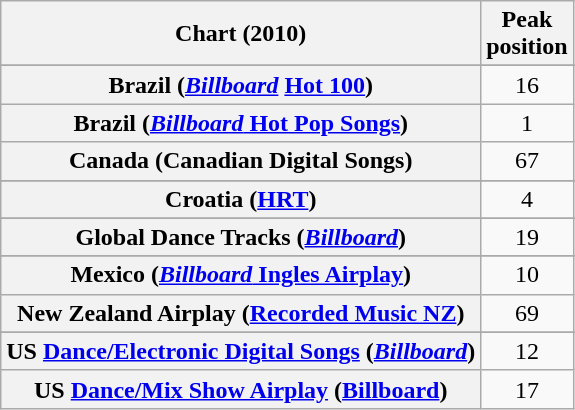<table class="wikitable sortable plainrowheaders" style="text-align:center">
<tr>
<th>Chart (2010)</th>
<th>Peak<br>position</th>
</tr>
<tr>
</tr>
<tr>
</tr>
<tr>
</tr>
<tr>
</tr>
<tr>
<th scope="row">Brazil (<em><a href='#'>Billboard</a></em> <a href='#'>Hot 100</a>)</th>
<td>16</td>
</tr>
<tr>
<th scope="row">Brazil (<a href='#'><em>Billboard</em> Hot Pop Songs</a>)</th>
<td>1</td>
</tr>
<tr>
<th scope="row">Canada (Canadian Digital Songs)</th>
<td>67</td>
</tr>
<tr>
</tr>
<tr>
<th scope="row">Croatia (<a href='#'>HRT</a>)</th>
<td style="text-align:center;">4</td>
</tr>
<tr>
</tr>
<tr>
</tr>
<tr>
</tr>
<tr>
</tr>
<tr>
</tr>
<tr>
<th scope="row">Global Dance Tracks (<em><a href='#'>Billboard</a></em>)</th>
<td>19</td>
</tr>
<tr>
</tr>
<tr>
</tr>
<tr>
<th scope="row">Mexico (<a href='#'><em>Billboard</em> Ingles Airplay</a>)</th>
<td>10</td>
</tr>
<tr>
<th scope="row">New Zealand Airplay (<a href='#'>Recorded Music NZ</a>)</th>
<td>69</td>
</tr>
<tr>
</tr>
<tr>
</tr>
<tr>
</tr>
<tr>
</tr>
<tr>
</tr>
<tr>
</tr>
<tr>
</tr>
<tr>
<th scope="row">US <a href='#'>Dance/Electronic Digital Songs</a> (<em><a href='#'>Billboard</a></em>)</th>
<td>12</td>
</tr>
<tr>
<th scope="row">US <a href='#'>Dance/Mix Show Airplay</a> (<a href='#'>Billboard</a>)</th>
<td>17</td>
</tr>
</table>
